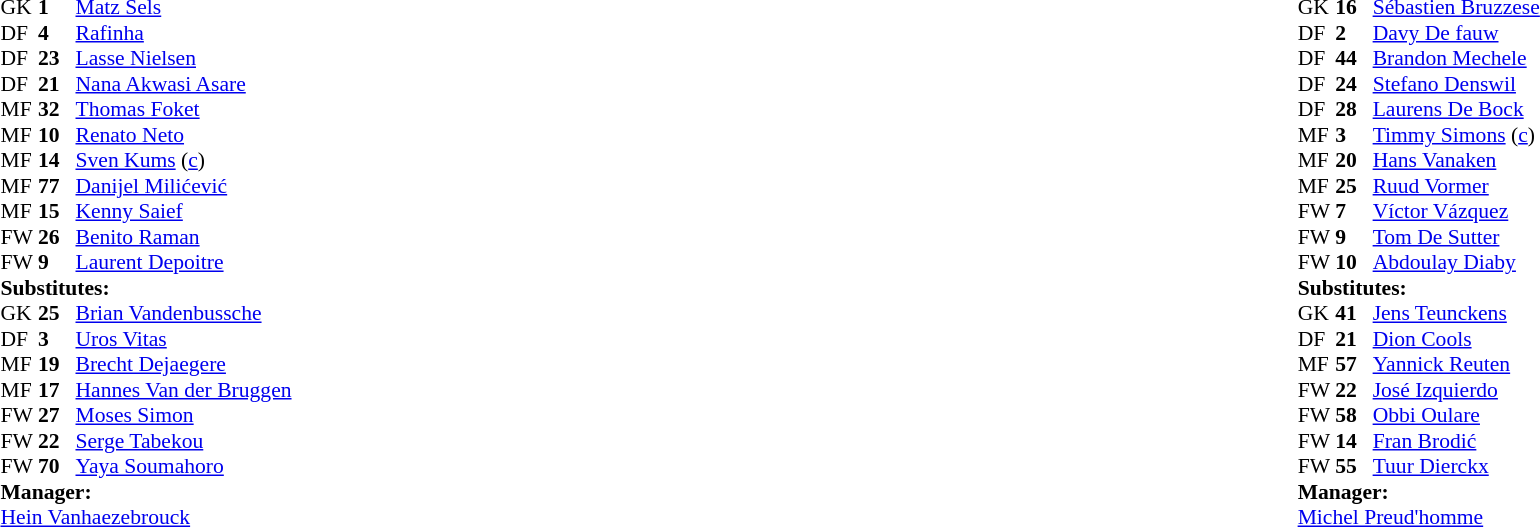<table width="100%">
<tr>
<td valign="top" width="50%"><br><table style="font-size:90%" cellspacing="0" cellpadding="0">
<tr>
<th width=25></th>
<th width=25></th>
</tr>
<tr>
<td>GK</td>
<td><strong>1</strong></td>
<td> <a href='#'>Matz Sels</a></td>
</tr>
<tr>
<td>DF</td>
<td><strong>4</strong></td>
<td> <a href='#'>Rafinha</a></td>
<td></td>
</tr>
<tr>
<td>DF</td>
<td><strong>23</strong></td>
<td> <a href='#'>Lasse Nielsen</a></td>
</tr>
<tr>
<td>DF</td>
<td><strong>21</strong></td>
<td> <a href='#'>Nana Akwasi Asare</a></td>
<td></td>
<td></td>
</tr>
<tr>
<td>MF</td>
<td><strong>32</strong></td>
<td> <a href='#'>Thomas Foket</a></td>
</tr>
<tr>
<td>MF</td>
<td><strong>10</strong></td>
<td> <a href='#'>Renato Neto</a></td>
<td></td>
</tr>
<tr>
<td>MF</td>
<td><strong>14</strong></td>
<td> <a href='#'>Sven Kums</a> (<a href='#'>c</a>)</td>
</tr>
<tr>
<td>MF</td>
<td><strong>77</strong></td>
<td> <a href='#'>Danijel Milićević</a></td>
</tr>
<tr>
<td>MF</td>
<td><strong>15</strong></td>
<td> <a href='#'>Kenny Saief</a></td>
</tr>
<tr>
<td>FW</td>
<td><strong>26</strong></td>
<td> <a href='#'>Benito Raman</a></td>
<td></td>
<td></td>
</tr>
<tr>
<td>FW</td>
<td><strong>9</strong></td>
<td> <a href='#'>Laurent Depoitre</a></td>
<td></td>
</tr>
<tr>
<td colspan=3><strong>Substitutes:</strong></td>
</tr>
<tr>
<td>GK</td>
<td><strong>25</strong></td>
<td> <a href='#'>Brian Vandenbussche</a></td>
</tr>
<tr>
<td>DF</td>
<td><strong>3</strong></td>
<td> <a href='#'>Uros Vitas</a></td>
</tr>
<tr>
<td>MF</td>
<td><strong>19</strong></td>
<td> <a href='#'>Brecht Dejaegere</a></td>
<td></td>
<td></td>
</tr>
<tr>
<td>MF</td>
<td><strong>17</strong></td>
<td> <a href='#'>Hannes Van der Bruggen</a></td>
</tr>
<tr>
<td>FW</td>
<td><strong>27</strong></td>
<td> <a href='#'>Moses Simon</a></td>
<td></td>
<td></td>
</tr>
<tr>
<td>FW</td>
<td><strong>22</strong></td>
<td> <a href='#'>Serge Tabekou</a></td>
</tr>
<tr>
<td>FW</td>
<td><strong>70</strong></td>
<td> <a href='#'>Yaya Soumahoro</a></td>
</tr>
<tr>
<td colspan=3><strong>Manager:</strong></td>
</tr>
<tr>
<td colspan=4> <a href='#'>Hein Vanhaezebrouck</a></td>
</tr>
</table>
</td>
<td valign="top"></td>
<td valign="top" width="50%"><br><table style="font-size: 90%" cellspacing="0" cellpadding="0" align=center>
<tr>
<th width=25></th>
<th width=25></th>
</tr>
<tr>
<td>GK</td>
<td><strong>16</strong></td>
<td> <a href='#'>Sébastien Bruzzese</a></td>
</tr>
<tr>
<td>DF</td>
<td><strong>2</strong></td>
<td> <a href='#'>Davy De fauw</a></td>
</tr>
<tr>
<td>DF</td>
<td><strong>44</strong></td>
<td> <a href='#'>Brandon Mechele</a></td>
</tr>
<tr>
<td>DF</td>
<td><strong>24</strong></td>
<td> <a href='#'>Stefano Denswil</a></td>
<td></td>
</tr>
<tr>
<td>DF</td>
<td><strong>28</strong></td>
<td> <a href='#'>Laurens De Bock</a></td>
</tr>
<tr>
<td>MF</td>
<td><strong>3</strong></td>
<td> <a href='#'>Timmy Simons</a> (<a href='#'>c</a>)</td>
</tr>
<tr>
<td>MF</td>
<td><strong>20</strong></td>
<td> <a href='#'>Hans Vanaken</a></td>
</tr>
<tr>
<td>MF</td>
<td><strong>25</strong></td>
<td> <a href='#'>Ruud Vormer</a></td>
</tr>
<tr>
<td>FW</td>
<td><strong>7</strong></td>
<td> <a href='#'>Víctor Vázquez</a></td>
<td></td>
<td></td>
</tr>
<tr>
<td>FW</td>
<td><strong>9</strong></td>
<td> <a href='#'>Tom De Sutter</a></td>
<td></td>
<td></td>
</tr>
<tr>
<td>FW</td>
<td><strong>10</strong></td>
<td> <a href='#'>Abdoulay Diaby</a></td>
</tr>
<tr>
<td colspan=3><strong>Substitutes:</strong></td>
</tr>
<tr>
<td>GK</td>
<td><strong>41</strong></td>
<td> <a href='#'>Jens Teunckens</a></td>
</tr>
<tr>
<td>DF</td>
<td><strong>21</strong></td>
<td> <a href='#'>Dion Cools</a></td>
</tr>
<tr>
<td>MF</td>
<td><strong>57</strong></td>
<td> <a href='#'>Yannick Reuten</a></td>
</tr>
<tr>
<td>FW</td>
<td><strong>22</strong></td>
<td> <a href='#'>José Izquierdo</a></td>
<td></td>
<td></td>
</tr>
<tr>
<td>FW</td>
<td><strong>58</strong></td>
<td> <a href='#'>Obbi Oulare</a></td>
<td></td>
<td></td>
</tr>
<tr>
<td>FW</td>
<td><strong>14</strong></td>
<td> <a href='#'>Fran Brodić</a></td>
</tr>
<tr>
<td>FW</td>
<td><strong>55</strong></td>
<td> <a href='#'>Tuur Dierckx</a></td>
</tr>
<tr>
<td colspan=3><strong>Manager:</strong></td>
</tr>
<tr>
<td colspan=4> <a href='#'>Michel Preud'homme</a></td>
</tr>
</table>
</td>
</tr>
</table>
